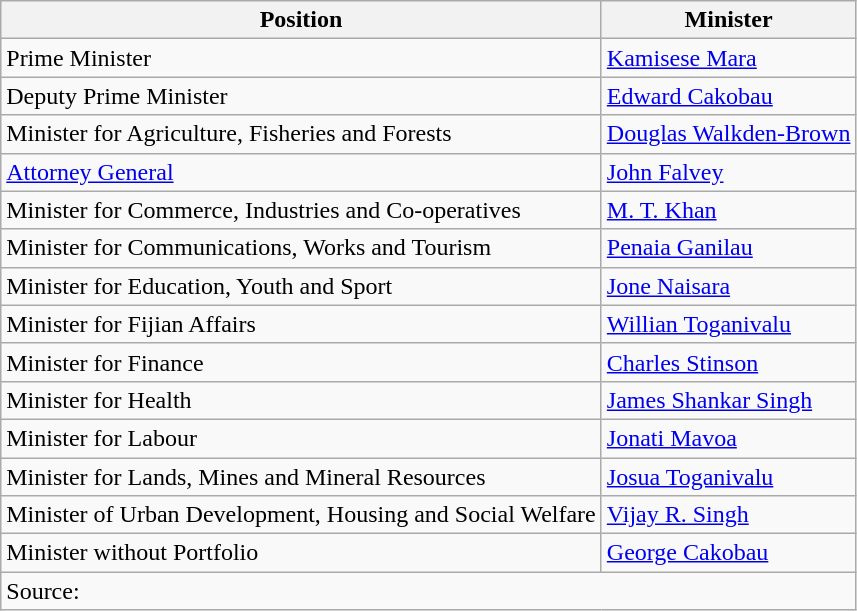<table class=wikitable>
<tr>
<th>Position</th>
<th>Minister</th>
</tr>
<tr>
<td>Prime Minister</td>
<td><a href='#'>Kamisese Mara</a></td>
</tr>
<tr>
<td>Deputy Prime Minister</td>
<td><a href='#'>Edward Cakobau</a></td>
</tr>
<tr>
<td>Minister for Agriculture, Fisheries and Forests</td>
<td><a href='#'>Douglas Walkden-Brown</a></td>
</tr>
<tr>
<td><a href='#'>Attorney General</a></td>
<td><a href='#'>John Falvey</a></td>
</tr>
<tr>
<td>Minister for Commerce, Industries and Co-operatives</td>
<td><a href='#'>M. T. Khan</a></td>
</tr>
<tr>
<td>Minister for Communications, Works and Tourism</td>
<td><a href='#'>Penaia Ganilau</a></td>
</tr>
<tr>
<td>Minister for Education, Youth and Sport</td>
<td><a href='#'>Jone Naisara</a></td>
</tr>
<tr>
<td>Minister for Fijian Affairs</td>
<td><a href='#'>Willian Toganivalu</a></td>
</tr>
<tr>
<td>Minister for Finance</td>
<td><a href='#'>Charles Stinson</a></td>
</tr>
<tr>
<td>Minister for Health</td>
<td><a href='#'>James Shankar Singh</a></td>
</tr>
<tr>
<td>Minister for Labour</td>
<td><a href='#'>Jonati Mavoa</a></td>
</tr>
<tr>
<td>Minister for Lands, Mines and Mineral Resources</td>
<td><a href='#'>Josua Toganivalu</a></td>
</tr>
<tr>
<td>Minister of Urban Development, Housing and Social Welfare</td>
<td><a href='#'>Vijay R. Singh</a></td>
</tr>
<tr>
<td>Minister without Portfolio</td>
<td><a href='#'>George Cakobau</a></td>
</tr>
<tr>
<td colspan=2>Source: </td>
</tr>
</table>
